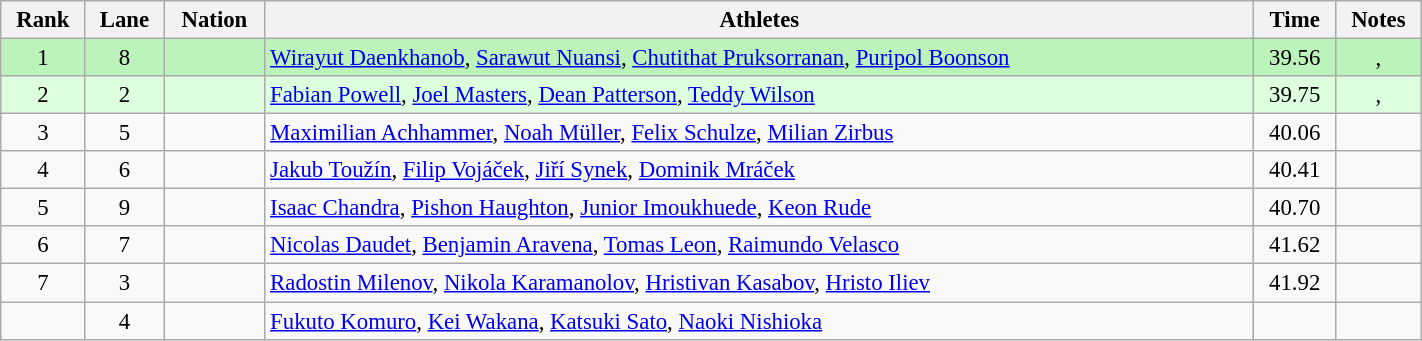<table class="wikitable sortable" style="text-align:center;width: 75%; font-size:95%"">
<tr>
<th scope="col">Rank</th>
<th scope="col">Lane</th>
<th scope="col">Nation</th>
<th scope="col">Athletes</th>
<th scope="col">Time</th>
<th scope="col">Notes</th>
</tr>
<tr bgcolor=bbf3bb>
<td>1</td>
<td>8</td>
<td align=left></td>
<td align=left><a href='#'>Wirayut Daenkhanob</a>, <a href='#'>Sarawut Nuansi</a>, <a href='#'>Chutithat Pruksorranan</a>, <a href='#'>Puripol Boonson</a></td>
<td>39.56</td>
<td>, </td>
</tr>
<tr bgcolor=ddffdd>
<td>2</td>
<td>2</td>
<td align=left></td>
<td align=left><a href='#'>Fabian Powell</a>, <a href='#'>Joel Masters</a>, <a href='#'>Dean Patterson</a>, <a href='#'>Teddy Wilson</a></td>
<td>39.75</td>
<td>, </td>
</tr>
<tr>
<td>3</td>
<td>5</td>
<td align=left></td>
<td align=left><a href='#'>Maximilian Achhammer</a>, <a href='#'>Noah Müller</a>, <a href='#'>Felix Schulze</a>, <a href='#'>Milian Zirbus</a></td>
<td>40.06</td>
<td></td>
</tr>
<tr>
<td>4</td>
<td>6</td>
<td align=left></td>
<td align=left><a href='#'>Jakub Toužín</a>, <a href='#'>Filip Vojáček</a>, <a href='#'>Jiří Synek</a>, <a href='#'>Dominik Mráček</a></td>
<td>40.41</td>
<td></td>
</tr>
<tr>
<td>5</td>
<td>9</td>
<td align=left></td>
<td align=left><a href='#'>Isaac Chandra</a>, <a href='#'>Pishon Haughton</a>, <a href='#'>Junior Imoukhuede</a>, <a href='#'>Keon Rude</a></td>
<td>40.70</td>
<td></td>
</tr>
<tr>
<td>6</td>
<td>7</td>
<td align=left></td>
<td align=left><a href='#'>Nicolas Daudet</a>, <a href='#'>Benjamin Aravena</a>, <a href='#'>Tomas Leon</a>, <a href='#'>Raimundo Velasco</a></td>
<td>41.62</td>
<td></td>
</tr>
<tr>
<td>7</td>
<td>3</td>
<td align=left></td>
<td align=left><a href='#'>Radostin Milenov</a>, <a href='#'>Nikola Karamanolov</a>, <a href='#'>Hristivan Kasabov</a>, <a href='#'>Hristo Iliev</a></td>
<td>41.92</td>
<td></td>
</tr>
<tr>
<td></td>
<td>4</td>
<td align=left></td>
<td align=left><a href='#'>Fukuto Komuro</a>, <a href='#'>Kei Wakana</a>, <a href='#'>Katsuki Sato</a>, <a href='#'>Naoki Nishioka</a></td>
<td></td>
<td></td>
</tr>
</table>
